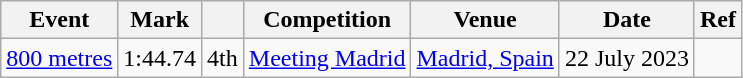<table class="wikitable">
<tr>
<th>Event</th>
<th>Mark</th>
<th></th>
<th>Competition</th>
<th>Venue</th>
<th>Date</th>
<th>Ref</th>
</tr>
<tr>
<td><a href='#'>800 metres</a></td>
<td>1:44.74</td>
<td>4th</td>
<td><a href='#'>Meeting Madrid</a></td>
<td><a href='#'>Madrid, Spain</a></td>
<td>22 July 2023</td>
<td></td>
</tr>
</table>
